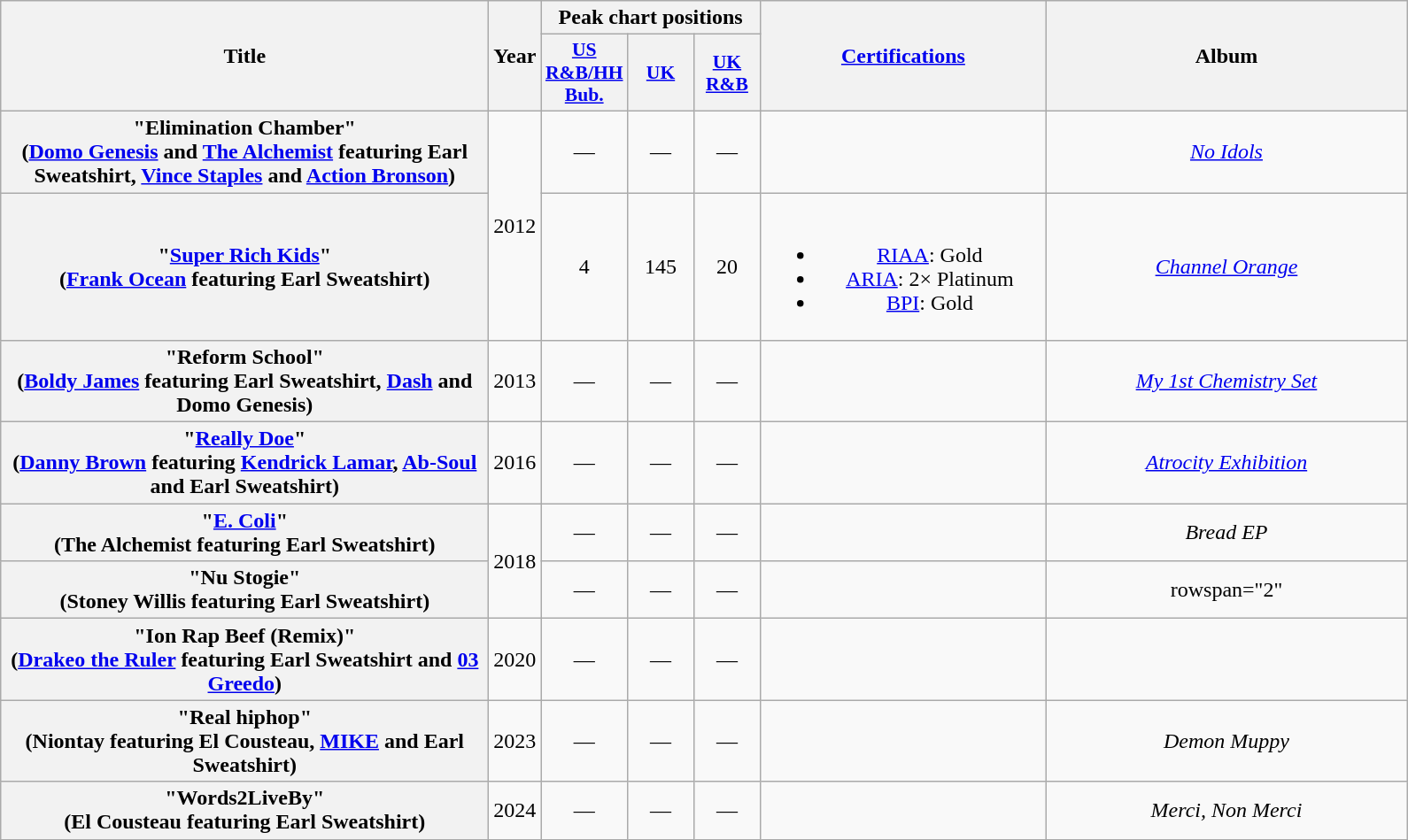<table class="wikitable plainrowheaders" style="text-align:center;">
<tr>
<th scope="col" rowspan="2" style="width:22.5em;">Title</th>
<th scope="col" rowspan="2" style="width:1em;">Year</th>
<th scope="col" colspan="3">Peak chart positions</th>
<th scope="col" rowspan="2" style="width:13em;"><a href='#'>Certifications</a></th>
<th scope="col" rowspan="2" style="width:16.5em;">Album</th>
</tr>
<tr>
<th scope="col" style="width:3em;font-size:90%;"><a href='#'>US<br>R&B/HH<br>Bub.</a><br></th>
<th scope="col" style="width:3em;font-size:90%;"><a href='#'>UK</a><br></th>
<th scope="col" style="width:3em;font-size:90%;"><a href='#'>UK<br>R&B</a><br></th>
</tr>
<tr>
<th scope="row">"Elimination Chamber"<br><span>(<a href='#'>Domo Genesis</a> and <a href='#'>The Alchemist</a> featuring Earl Sweatshirt, <a href='#'>Vince Staples</a> and <a href='#'>Action Bronson</a>)</span></th>
<td rowspan="2">2012</td>
<td>—</td>
<td>—</td>
<td>—</td>
<td></td>
<td><em><a href='#'>No Idols</a></em></td>
</tr>
<tr>
<th scope="row">"<a href='#'>Super Rich Kids</a>"<br><span>(<a href='#'>Frank Ocean</a> featuring Earl Sweatshirt)</span></th>
<td>4</td>
<td>145</td>
<td>20</td>
<td><br><ul><li><a href='#'>RIAA</a>: Gold</li><li><a href='#'>ARIA</a>: 2× Platinum</li><li><a href='#'>BPI</a>: Gold</li></ul></td>
<td><em><a href='#'>Channel Orange</a></em></td>
</tr>
<tr>
<th scope="row">"Reform School"<br><span>(<a href='#'>Boldy James</a> featuring Earl Sweatshirt, <a href='#'>Dash</a> and Domo Genesis)</span></th>
<td>2013</td>
<td>—</td>
<td>—</td>
<td>—</td>
<td></td>
<td><em><a href='#'>My 1st Chemistry Set</a></em></td>
</tr>
<tr>
<th scope="row">"<a href='#'>Really Doe</a>"<br><span>(<a href='#'>Danny Brown</a> featuring <a href='#'>Kendrick Lamar</a>, <a href='#'>Ab-Soul</a> and Earl Sweatshirt)</span></th>
<td>2016</td>
<td>—</td>
<td>—</td>
<td>—</td>
<td></td>
<td><em><a href='#'>Atrocity Exhibition</a></em></td>
</tr>
<tr>
<th scope="row">"<a href='#'>E. Coli</a>"<br><span>(The Alchemist featuring Earl Sweatshirt)</span></th>
<td rowspan="2">2018</td>
<td>—</td>
<td>—</td>
<td>—</td>
<td></td>
<td><em>Bread EP</em></td>
</tr>
<tr>
<th scope="row">"Nu Stogie"<br><span>(Stoney Willis featuring Earl Sweatshirt)</span></th>
<td>—</td>
<td>—</td>
<td>—</td>
<td></td>
<td>rowspan="2" </td>
</tr>
<tr>
<th scope="row">"Ion Rap Beef (Remix)"<br><span>(<a href='#'>Drakeo the Ruler</a> featuring Earl Sweatshirt and <a href='#'>03 Greedo</a>)</span></th>
<td rowspan="1">2020</td>
<td>—</td>
<td>—</td>
<td>—</td>
<td></td>
</tr>
<tr>
<th scope="row">"Real hiphop"<br><span>(Niontay featuring El Cousteau, <a href='#'>MIKE</a> and Earl Sweatshirt)</span></th>
<td>2023</td>
<td>—</td>
<td>—</td>
<td>—</td>
<td></td>
<td><em>Demon Muppy</em></td>
</tr>
<tr>
<th scope="row">"Words2LiveBy"<br><span>(El Cousteau featuring Earl Sweatshirt)</span></th>
<td>2024</td>
<td>—</td>
<td>—</td>
<td>—</td>
<td></td>
<td><em>Merci, Non Merci</em></td>
</tr>
</table>
